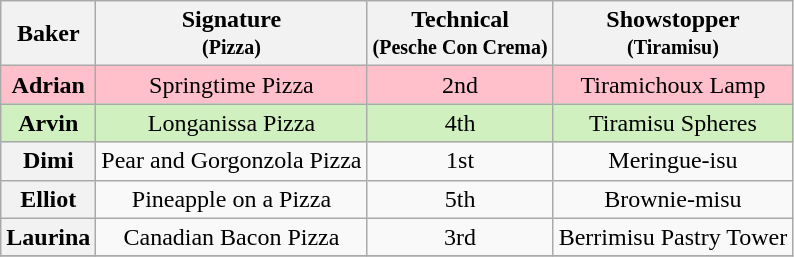<table class="wikitable sortable" style="text-align:center">
<tr>
<th>Baker</th>
<th class="unsortable">Signature<br><small>(Pizza)</small></th>
<th>Technical<br><small>(Pesche Con Crema)</small></th>
<th class="unsortable">Showstopper<br><small>(Tiramisu)</small></th>
</tr>
<tr style="background:Pink;">
<th style="background:Pink;">Adrian</th>
<td>Springtime Pizza</td>
<td>2nd</td>
<td>Tiramichoux Lamp</td>
</tr>
<tr style="background:#d0f0c0;">
<th style="background:#d0f0c0;">Arvin</th>
<td>Longanissa Pizza</td>
<td>4th</td>
<td>Tiramisu Spheres</td>
</tr>
<tr>
<th>Dimi</th>
<td>Pear and Gorgonzola Pizza</td>
<td>1st</td>
<td>Meringue-isu</td>
</tr>
<tr>
<th>Elliot</th>
<td>Pineapple on a Pizza</td>
<td>5th</td>
<td>Brownie-misu</td>
</tr>
<tr>
<th>Laurina</th>
<td>Canadian Bacon Pizza</td>
<td>3rd</td>
<td>Berrimisu Pastry Tower</td>
</tr>
<tr>
</tr>
</table>
